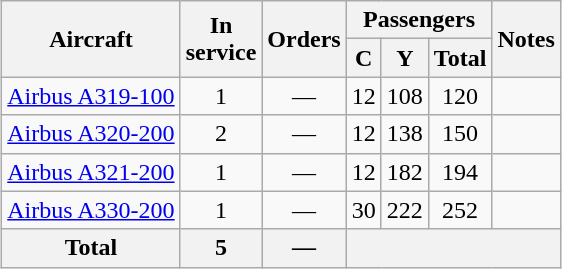<table class="wikitable" style="margin:0.5em auto; text-align:center">
<tr>
<th rowspan=2>Aircraft</th>
<th rowspan=2>In<br>service</th>
<th rowspan=2>Orders</th>
<th colspan=3>Passengers</th>
<th rowspan=2>Notes</th>
</tr>
<tr>
<th><abbr>C</abbr></th>
<th><abbr>Y</abbr></th>
<th>Total</th>
</tr>
<tr>
<td><a href='#'>Airbus A319-100</a></td>
<td>1</td>
<td>—</td>
<td>12</td>
<td>108</td>
<td>120</td>
<td></td>
</tr>
<tr>
<td><a href='#'>Airbus A320-200</a></td>
<td>2</td>
<td>—</td>
<td>12</td>
<td>138</td>
<td>150</td>
<td></td>
</tr>
<tr>
<td><a href='#'>Airbus A321-200</a></td>
<td>1</td>
<td>—</td>
<td>12</td>
<td>182</td>
<td>194</td>
<td></td>
</tr>
<tr>
<td><a href='#'>Airbus A330-200</a></td>
<td>1</td>
<td>—</td>
<td>30</td>
<td>222</td>
<td>252</td>
<td></td>
</tr>
<tr>
<th>Total</th>
<th>5</th>
<th>—</th>
<th colspan=4></th>
</tr>
</table>
